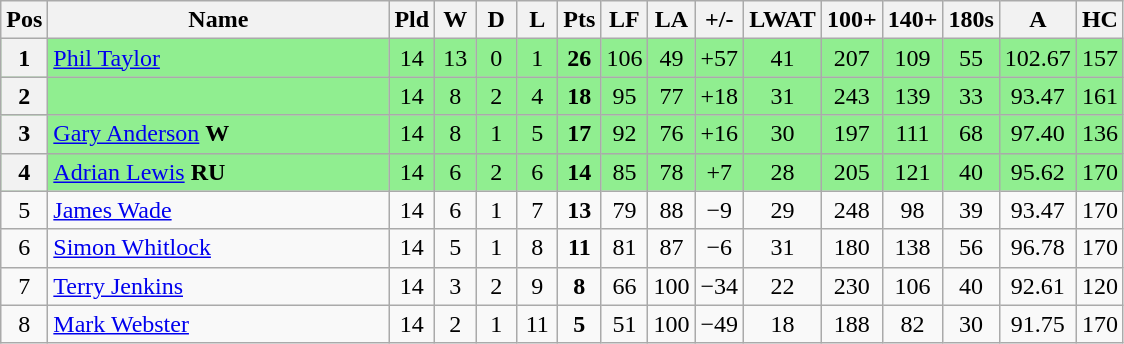<table class="wikitable" style="text-align:center;">
<tr>
<th width=20 abbr="Position">Pos</th>
<th width=220>Name</th>
<th width=20 abbr="Played">Pld</th>
<th width=20 abbr="Won">W</th>
<th width=20 abbr="Drawn">D</th>
<th width=20 abbr="Lost">L</th>
<th width=20 abbr="Points">Pts</th>
<th width=20 abbr="Legs For">LF</th>
<th width=20 abbr="Legs Against">LA</th>
<th width=20 abbr="Leg Difference">+/-</th>
<th width=20 abbr="Legs Won Against Throw">LWAT</th>
<th width=20 abbr="Tons">100+</th>
<th width=20 abbr="Ton Plus">140+</th>
<th width=20 abbr="Maximums">180s</th>
<th width=20 abbr="Average">A</th>
<th width=20 abbr="High Checkout">HC</th>
</tr>
<tr bgcolor=lightgreen>
<th>1</th>
<td align=left> <a href='#'>Phil Taylor</a></td>
<td>14</td>
<td>13</td>
<td>0</td>
<td>1</td>
<td><strong>26</strong></td>
<td>106</td>
<td>49</td>
<td>+57</td>
<td>41</td>
<td>207</td>
<td>109</td>
<td>55</td>
<td>102.67</td>
<td>157</td>
</tr>
<tr bgcolor=lightgreen>
<th>2</th>
<td align=left></td>
<td>14</td>
<td>8</td>
<td>2</td>
<td>4</td>
<td><strong>18</strong></td>
<td>95</td>
<td>77</td>
<td>+18</td>
<td>31</td>
<td>243</td>
<td>139</td>
<td>33</td>
<td>93.47</td>
<td>161</td>
</tr>
<tr bgcolor=lightgreen>
<th>3</th>
<td align=left> <a href='#'>Gary Anderson</a> <strong>W</strong></td>
<td>14</td>
<td>8</td>
<td>1</td>
<td>5</td>
<td><strong>17</strong></td>
<td>92</td>
<td>76</td>
<td>+16</td>
<td>30</td>
<td>197</td>
<td>111</td>
<td>68</td>
<td>97.40</td>
<td>136</td>
</tr>
<tr bgcolor=lightgreen>
<th>4</th>
<td align=left> <a href='#'>Adrian Lewis</a> <strong>RU</strong></td>
<td>14</td>
<td>6</td>
<td>2</td>
<td>6</td>
<td><strong>14</strong></td>
<td>85</td>
<td>78</td>
<td>+7</td>
<td>28</td>
<td>205</td>
<td>121</td>
<td>40</td>
<td>95.62</td>
<td>170</td>
</tr>
<tr>
<td>5</td>
<td align=left> <a href='#'>James Wade</a></td>
<td>14</td>
<td>6</td>
<td>1</td>
<td>7</td>
<td><strong>13</strong></td>
<td>79</td>
<td>88</td>
<td>−9</td>
<td>29</td>
<td>248</td>
<td>98</td>
<td>39</td>
<td>93.47</td>
<td>170</td>
</tr>
<tr>
<td>6</td>
<td align=left> <a href='#'>Simon Whitlock</a></td>
<td>14</td>
<td>5</td>
<td>1</td>
<td>8</td>
<td><strong>11</strong></td>
<td>81</td>
<td>87</td>
<td>−6</td>
<td>31</td>
<td>180</td>
<td>138</td>
<td>56</td>
<td>96.78</td>
<td>170</td>
</tr>
<tr>
<td>7</td>
<td align=left> <a href='#'>Terry Jenkins</a></td>
<td>14</td>
<td>3</td>
<td>2</td>
<td>9</td>
<td><strong>8</strong></td>
<td>66</td>
<td>100</td>
<td>−34</td>
<td>22</td>
<td>230</td>
<td>106</td>
<td>40</td>
<td>92.61</td>
<td>120</td>
</tr>
<tr>
<td>8</td>
<td align=left> <a href='#'>Mark Webster</a></td>
<td>14</td>
<td>2</td>
<td>1</td>
<td>11</td>
<td><strong>5</strong></td>
<td>51</td>
<td>100</td>
<td>−49</td>
<td>18</td>
<td>188</td>
<td>82</td>
<td>30</td>
<td>91.75</td>
<td>170</td>
</tr>
</table>
